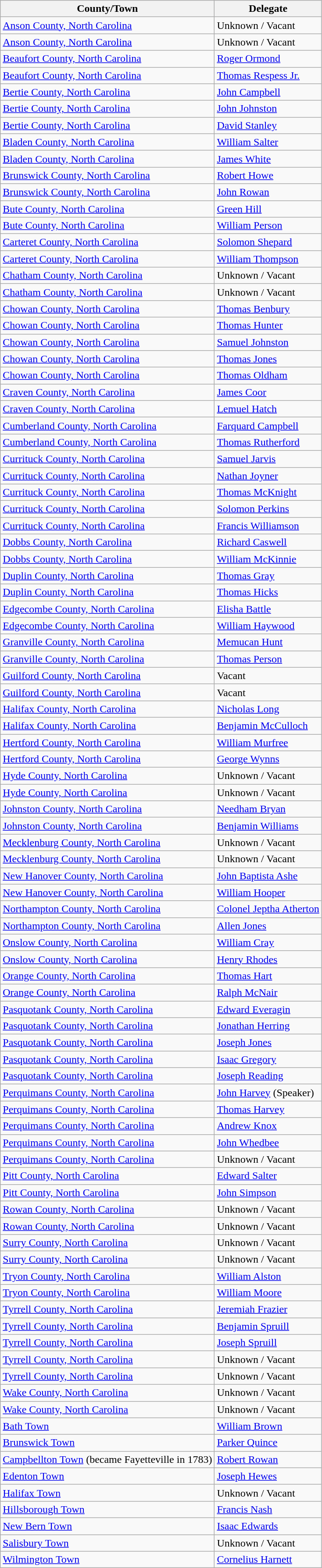<table class="wikitable sortable mw-datatable">
<tr>
<th>County/Town</th>
<th>Delegate</th>
</tr>
<tr>
<td><a href='#'>Anson County, North Carolina</a></td>
<td data-sort-value="Unknown / Vacant">Unknown / Vacant</td>
</tr>
<tr>
<td><a href='#'>Anson County, North Carolina</a></td>
<td data-sort-value="Unknown / Vacant">Unknown / Vacant</td>
</tr>
<tr>
<td><a href='#'>Beaufort County, North Carolina</a></td>
<td data-sort-value="Ormand, Roger"><a href='#'>Roger Ormond</a></td>
</tr>
<tr>
<td><a href='#'>Beaufort County, North Carolina</a></td>
<td data-sort-value="Respess, Thomas, Jr."><a href='#'>Thomas Respess Jr.</a></td>
</tr>
<tr>
<td><a href='#'>Bertie County, North Carolina</a></td>
<td data-sort-value="Campbell, John"><a href='#'>John Campbell</a></td>
</tr>
<tr>
<td><a href='#'>Bertie County, North Carolina</a></td>
<td data-sort-value="Johnston, John"><a href='#'>John Johnston</a></td>
</tr>
<tr>
<td><a href='#'>Bertie County, North Carolina</a></td>
<td data-sort-value="Stanley, David"><a href='#'>David Stanley</a></td>
</tr>
<tr>
<td><a href='#'>Bladen County, North Carolina</a></td>
<td data-sort-value="Salter, Willima"><a href='#'>William Salter</a></td>
</tr>
<tr>
<td><a href='#'>Bladen County, North Carolina</a></td>
<td data-sort-value="White, James"><a href='#'>James White</a></td>
</tr>
<tr>
<td><a href='#'>Brunswick County, North Carolina</a></td>
<td data-sort-value="Howe, Robert"><a href='#'>Robert Howe</a></td>
</tr>
<tr>
<td><a href='#'>Brunswick County, North Carolina</a></td>
<td data-sort-value="Rowan, John"><a href='#'>John Rowan</a></td>
</tr>
<tr>
<td><a href='#'>Bute County, North Carolina</a></td>
<td data-sort-value="Hill, Green"><a href='#'>Green Hill</a></td>
</tr>
<tr>
<td><a href='#'>Bute County, North Carolina</a></td>
<td data-sort-value="Person, William"><a href='#'>William Person</a></td>
</tr>
<tr>
<td><a href='#'>Carteret County, North Carolina</a></td>
<td data-sort-value="Shepard, Solomon"><a href='#'>Solomon Shepard</a></td>
</tr>
<tr>
<td><a href='#'>Carteret County, North Carolina</a></td>
<td data-sort-value="Thompson, William"><a href='#'>William Thompson</a></td>
</tr>
<tr>
<td><a href='#'>Chatham County, North Carolina</a></td>
<td data-sort-value="Unknown / Vacant">Unknown / Vacant</td>
</tr>
<tr>
<td><a href='#'>Chatham County, North Carolina</a></td>
<td data-sort-value="Unknown / Vacant">Unknown / Vacant</td>
</tr>
<tr>
<td><a href='#'>Chowan County, North Carolina</a></td>
<td data-sort-value="Benbury, Thomas"><a href='#'>Thomas Benbury</a></td>
</tr>
<tr>
<td><a href='#'>Chowan County, North Carolina</a></td>
<td data-sort-value="Hunter, Thomas"><a href='#'>Thomas Hunter</a></td>
</tr>
<tr>
<td><a href='#'>Chowan County, North Carolina</a></td>
<td data-sort-value="Johnston, Samuel"><a href='#'>Samuel Johnston</a></td>
</tr>
<tr>
<td><a href='#'>Chowan County, North Carolina</a></td>
<td data-sort-value="Jones, Thomas"><a href='#'>Thomas Jones</a></td>
</tr>
<tr>
<td><a href='#'>Chowan County, North Carolina</a></td>
<td data-sort-value="Oldham, Thomas"><a href='#'>Thomas Oldham</a></td>
</tr>
<tr>
<td><a href='#'>Craven County, North Carolina</a></td>
<td data-sort-value="Coor, James"><a href='#'>James Coor</a></td>
</tr>
<tr>
<td><a href='#'>Craven County, North Carolina</a></td>
<td data-sort-value="Hatch, Lemuel"><a href='#'>Lemuel Hatch</a></td>
</tr>
<tr>
<td><a href='#'>Cumberland County, North Carolina</a></td>
<td data-sort-value="Campbell, Farquard"><a href='#'>Farquard Campbell</a></td>
</tr>
<tr>
<td><a href='#'>Cumberland County, North Carolina</a></td>
<td data-sort-value="Rutherford, Thomas"><a href='#'>Thomas Rutherford</a></td>
</tr>
<tr>
<td><a href='#'>Currituck County, North Carolina</a></td>
<td data-sort-value="Jarvis, Samuel"><a href='#'>Samuel Jarvis</a></td>
</tr>
<tr>
<td><a href='#'>Currituck County, North Carolina</a></td>
<td data-sort-value="Joyner, Nathan"><a href='#'>Nathan Joyner</a></td>
</tr>
<tr>
<td><a href='#'>Currituck County, North Carolina</a></td>
<td data-sort-value="McKnight, Thomas"><a href='#'>Thomas McKnight</a></td>
</tr>
<tr>
<td><a href='#'>Currituck County, North Carolina</a></td>
<td data-sort-value="Perkins, Solomon"><a href='#'>Solomon Perkins</a></td>
</tr>
<tr>
<td><a href='#'>Currituck County, North Carolina</a></td>
<td data-sort-value="Williamson, Francis"><a href='#'>Francis Williamson</a></td>
</tr>
<tr>
<td><a href='#'>Dobbs County, North Carolina</a></td>
<td data-sort-value="Caswell, Richard"><a href='#'>Richard Caswell</a></td>
</tr>
<tr>
<td><a href='#'>Dobbs County, North Carolina</a></td>
<td data-sort-value="McKinnie, William"><a href='#'>William McKinnie</a></td>
</tr>
<tr>
<td><a href='#'>Duplin County, North Carolina</a></td>
<td data-sort-value="Gray, Thomas"><a href='#'>Thomas Gray</a></td>
</tr>
<tr>
<td><a href='#'>Duplin County, North Carolina</a></td>
<td data-sort-value="Hicks, Thomas"><a href='#'>Thomas Hicks</a></td>
</tr>
<tr>
<td><a href='#'>Edgecombe County, North Carolina</a></td>
<td data-sort-value="Battle, Elisha"><a href='#'>Elisha Battle</a></td>
</tr>
<tr>
<td><a href='#'>Edgecombe County, North Carolina</a></td>
<td data-sort-value="Haywood, William"><a href='#'>William Haywood</a></td>
</tr>
<tr>
<td><a href='#'>Granville County, North Carolina</a></td>
<td data-sort-value="Hunt, Memucan"><a href='#'>Memucan Hunt</a></td>
</tr>
<tr>
<td><a href='#'>Granville County, North Carolina</a></td>
<td data-sort-value="Person, Thomas"><a href='#'>Thomas Person</a></td>
</tr>
<tr>
<td><a href='#'>Guilford County, North Carolina</a></td>
<td data-sort-value="Vacant ">Vacant</td>
</tr>
<tr>
<td><a href='#'>Guilford County, North Carolina</a></td>
<td data-sort-value="Vacant">Vacant</td>
</tr>
<tr>
<td><a href='#'>Halifax County, North Carolina</a></td>
<td data-sort-value="Long, Nicholas"><a href='#'>Nicholas Long</a></td>
</tr>
<tr>
<td><a href='#'>Halifax County, North Carolina</a></td>
<td data-sort-value="McCulloch, Benjamin"><a href='#'>Benjamin McCulloch</a></td>
</tr>
<tr>
<td><a href='#'>Hertford County, North Carolina</a></td>
<td data-sort-value="Murfree, William"><a href='#'>William Murfree</a></td>
</tr>
<tr>
<td><a href='#'>Hertford County, North Carolina</a></td>
<td data-sort-value="Wynns, George"><a href='#'>George Wynns</a></td>
</tr>
<tr>
<td><a href='#'>Hyde County, North Carolina</a></td>
<td data-sort-value="Unknown / Vacant">Unknown / Vacant</td>
</tr>
<tr>
<td><a href='#'>Hyde County, North Carolina</a></td>
<td data-sort-value="Unknown / Vacant">Unknown / Vacant</td>
</tr>
<tr>
<td><a href='#'>Johnston County, North Carolina</a></td>
<td data-sort-value="Bryan, Needham"><a href='#'>Needham Bryan</a></td>
</tr>
<tr>
<td><a href='#'>Johnston County, North Carolina</a></td>
<td data-sort-value="Williams, Benjamin"><a href='#'>Benjamin Williams</a></td>
</tr>
<tr>
<td><a href='#'>Mecklenburg County, North Carolina</a></td>
<td data-sort-value="Unknown / Vacant">Unknown / Vacant</td>
</tr>
<tr>
<td><a href='#'>Mecklenburg County, North Carolina</a></td>
<td data-sort-value="Unknown / Vacant">Unknown / Vacant</td>
</tr>
<tr>
<td><a href='#'>New Hanover County, North Carolina</a></td>
<td data-sort-value="Ashe, John"><a href='#'>John Baptista Ashe</a></td>
</tr>
<tr>
<td><a href='#'>New Hanover County, North Carolina</a></td>
<td data-sort-value="Hooper, William"><a href='#'>William Hooper</a></td>
</tr>
<tr>
<td><a href='#'>Northampton County, North Carolina</a></td>
<td data-sort-value=" Colonel Jeptha Atherton"><a href='#'>Colonel Jeptha Atherton</a></td>
</tr>
<tr>
<td><a href='#'>Northampton County, North Carolina</a></td>
<td data-sort-value="Jones, Allen"><a href='#'>Allen Jones</a></td>
</tr>
<tr>
<td><a href='#'>Onslow County, North Carolina</a></td>
<td data-sort-value="Cray, William"><a href='#'>William Cray</a></td>
</tr>
<tr>
<td><a href='#'>Onslow County, North Carolina</a></td>
<td data-sort-value="Rhodes, Henry"><a href='#'>Henry Rhodes</a></td>
</tr>
<tr>
<td><a href='#'>Orange County, North Carolina</a></td>
<td data-sort-value="Hart, Thomas"><a href='#'>Thomas Hart</a></td>
</tr>
<tr>
<td><a href='#'>Orange County, North Carolina</a></td>
<td data-sort-value="McNair, Ralph"><a href='#'>Ralph McNair</a></td>
</tr>
<tr>
<td><a href='#'>Pasquotank County, North Carolina</a></td>
<td data-sort-value="Everagin, Edward"><a href='#'>Edward Everagin</a></td>
</tr>
<tr>
<td><a href='#'>Pasquotank County, North Carolina</a></td>
<td data-sort-value="Herring, Jonathan"><a href='#'>Jonathan Herring</a></td>
</tr>
<tr>
<td><a href='#'>Pasquotank County, North Carolina</a></td>
<td data-sort-value="Jones, Joseph"><a href='#'>Joseph Jones</a></td>
</tr>
<tr>
<td><a href='#'>Pasquotank County, North Carolina</a></td>
<td data-sort-value="Gregory, Isaac"><a href='#'>Isaac Gregory</a></td>
</tr>
<tr>
<td><a href='#'>Pasquotank County, North Carolina</a></td>
<td data-sort-value="Reading, Joseph"><a href='#'>Joseph Reading</a></td>
</tr>
<tr>
<td><a href='#'>Perquimans County, North Carolina</a></td>
<td data-sort-value="Harvey, John"><a href='#'>John Harvey</a> (Speaker)</td>
</tr>
<tr>
<td><a href='#'>Perquimans County, North Carolina</a></td>
<td data-sort-value="Harvey, Thomas"><a href='#'>Thomas Harvey</a></td>
</tr>
<tr>
<td><a href='#'>Perquimans County, North Carolina</a></td>
<td data-sort-value="Knox, Andrew"><a href='#'>Andrew Knox</a></td>
</tr>
<tr>
<td><a href='#'>Perquimans County, North Carolina</a></td>
<td data-sort-value="Whedbee, John"><a href='#'>John Whedbee</a></td>
</tr>
<tr>
<td><a href='#'>Perquimans County, North Carolina</a></td>
<td data-sort-value="Unknown / Vacant">Unknown / Vacant</td>
</tr>
<tr>
<td><a href='#'>Pitt County, North Carolina</a></td>
<td data-sort-value="Salter, Edward"><a href='#'>Edward Salter</a></td>
</tr>
<tr>
<td><a href='#'>Pitt County, North Carolina</a></td>
<td data-sort-value="Simpson, John"><a href='#'>John Simpson</a></td>
</tr>
<tr>
<td><a href='#'>Rowan County, North Carolina</a></td>
<td data-sort-value="Unknown / Vacant">Unknown / Vacant</td>
</tr>
<tr>
<td><a href='#'>Rowan County, North Carolina</a></td>
<td data-sort-value="Unknown / Vacant">Unknown / Vacant</td>
</tr>
<tr>
<td><a href='#'>Surry County, North Carolina</a></td>
<td data-sort-value="Unknown / Vacant">Unknown / Vacant</td>
</tr>
<tr>
<td><a href='#'>Surry County, North Carolina</a></td>
<td data-sort-value="Unknown / Vacant">Unknown / Vacant</td>
</tr>
<tr>
<td><a href='#'>Tryon County, North Carolina</a></td>
<td data-sort-value="Alston, William"><a href='#'>William Alston</a></td>
</tr>
<tr>
<td><a href='#'>Tryon County, North Carolina</a></td>
<td data-sort-value="Moore, William"><a href='#'>William Moore</a></td>
</tr>
<tr>
<td><a href='#'>Tyrrell County, North Carolina</a></td>
<td data-sort-value="Frazier, Jeremiah"><a href='#'>Jeremiah Frazier</a></td>
</tr>
<tr>
<td><a href='#'>Tyrrell County, North Carolina</a></td>
<td data-sort-value="Spruill, Benjamin"><a href='#'>Benjamin Spruill</a></td>
</tr>
<tr>
<td><a href='#'>Tyrrell County, North Carolina</a></td>
<td data-sort-value="Spruill, Joseph"><a href='#'>Joseph Spruill</a></td>
</tr>
<tr>
<td><a href='#'>Tyrrell County, North Carolina</a></td>
<td data-sort-value="Unknown / Vacant">Unknown / Vacant</td>
</tr>
<tr>
<td><a href='#'>Tyrrell County, North Carolina</a></td>
<td data-sort-value="Unknown / Vacant">Unknown / Vacant</td>
</tr>
<tr>
<td><a href='#'>Wake County, North Carolina</a></td>
<td data-sort-value="Unknown / Vacant">Unknown / Vacant</td>
</tr>
<tr>
<td><a href='#'>Wake County, North Carolina</a></td>
<td data-sort-value="Unknown / Vacant">Unknown / Vacant</td>
</tr>
<tr>
<td><a href='#'>Bath Town</a></td>
<td data-sort-value="Brown, William"><a href='#'>William Brown</a></td>
</tr>
<tr>
<td><a href='#'>Brunswick Town</a></td>
<td data-sort-value="Quince, Parker"><a href='#'>Parker Quince</a></td>
</tr>
<tr>
<td><a href='#'>Campbellton Town</a> (became Fayetteville in 1783)</td>
<td data-sort-value="Rowan, Robert"><a href='#'>Robert Rowan</a></td>
</tr>
<tr>
<td><a href='#'>Edenton Town</a></td>
<td data-sort-value="Hewes, Joseph"><a href='#'>Joseph Hewes</a></td>
</tr>
<tr>
<td><a href='#'>Halifax Town</a></td>
<td data-sort-value="Unknown / Vacant">Unknown / Vacant</td>
</tr>
<tr>
<td><a href='#'>Hillsborough Town</a></td>
<td data-sort-value="Nash, Francis"><a href='#'>Francis Nash</a></td>
</tr>
<tr>
<td><a href='#'>New Bern Town</a></td>
<td data-sort-value="Edwards, Isaac"><a href='#'>Isaac Edwards</a></td>
</tr>
<tr>
<td><a href='#'>Salisbury Town</a></td>
<td data-sort-value="Unknown / Vacant">Unknown / Vacant</td>
</tr>
<tr>
<td><a href='#'>Wilmington Town</a></td>
<td data-sort-value="Harnett, Cornelius"><a href='#'>Cornelius Harnett</a></td>
</tr>
</table>
